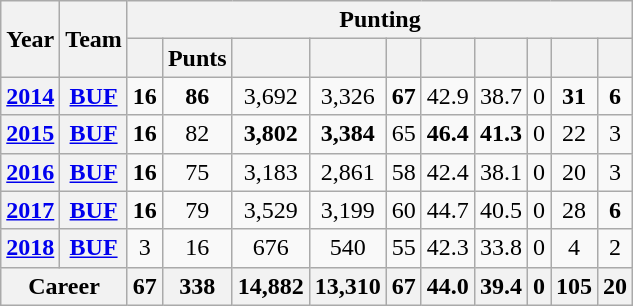<table class=wikitable style="text-align:center;">
<tr>
<th rowspan="2">Year</th>
<th rowspan="2">Team</th>
<th colspan="10">Punting</th>
</tr>
<tr>
<th></th>
<th>Punts</th>
<th></th>
<th></th>
<th></th>
<th></th>
<th></th>
<th></th>
<th></th>
<th></th>
</tr>
<tr>
<th><a href='#'>2014</a></th>
<th><a href='#'>BUF</a></th>
<td><strong>16</strong></td>
<td><strong>86</strong></td>
<td>3,692</td>
<td>3,326</td>
<td><strong>67</strong></td>
<td>42.9</td>
<td>38.7</td>
<td>0</td>
<td><strong>31</strong></td>
<td><strong>6</strong></td>
</tr>
<tr>
<th><a href='#'>2015</a></th>
<th><a href='#'>BUF</a></th>
<td><strong>16</strong></td>
<td>82</td>
<td><strong>3,802</strong></td>
<td><strong>3,384</strong></td>
<td>65</td>
<td><strong>46.4</strong></td>
<td><strong>41.3</strong></td>
<td>0</td>
<td>22</td>
<td>3</td>
</tr>
<tr>
<th><a href='#'>2016</a></th>
<th><a href='#'>BUF</a></th>
<td><strong>16</strong></td>
<td>75</td>
<td>3,183</td>
<td>2,861</td>
<td>58</td>
<td>42.4</td>
<td>38.1</td>
<td>0</td>
<td>20</td>
<td>3</td>
</tr>
<tr>
<th><a href='#'>2017</a></th>
<th><a href='#'>BUF</a></th>
<td><strong>16</strong></td>
<td>79</td>
<td>3,529</td>
<td>3,199</td>
<td>60</td>
<td>44.7</td>
<td>40.5</td>
<td>0</td>
<td>28</td>
<td><strong>6</strong></td>
</tr>
<tr>
<th><a href='#'>2018</a></th>
<th><a href='#'>BUF</a></th>
<td>3</td>
<td>16</td>
<td>676</td>
<td>540</td>
<td>55</td>
<td>42.3</td>
<td>33.8</td>
<td>0</td>
<td>4</td>
<td>2</td>
</tr>
<tr>
<th colspan="2">Career</th>
<th>67</th>
<th>338</th>
<th>14,882</th>
<th>13,310</th>
<th>67</th>
<th>44.0</th>
<th>39.4</th>
<th>0</th>
<th>105</th>
<th>20</th>
</tr>
</table>
